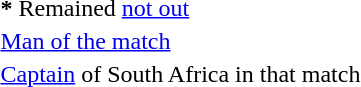<table>
<tr>
<td><strong>*</strong>  Remained <a href='#'>not out</a></td>
</tr>
<tr>
<td><strong></strong>  <a href='#'>Man of the match</a></td>
</tr>
<tr>
<td><strong></strong>  <a href='#'>Captain</a> of South Africa in that match</td>
</tr>
</table>
